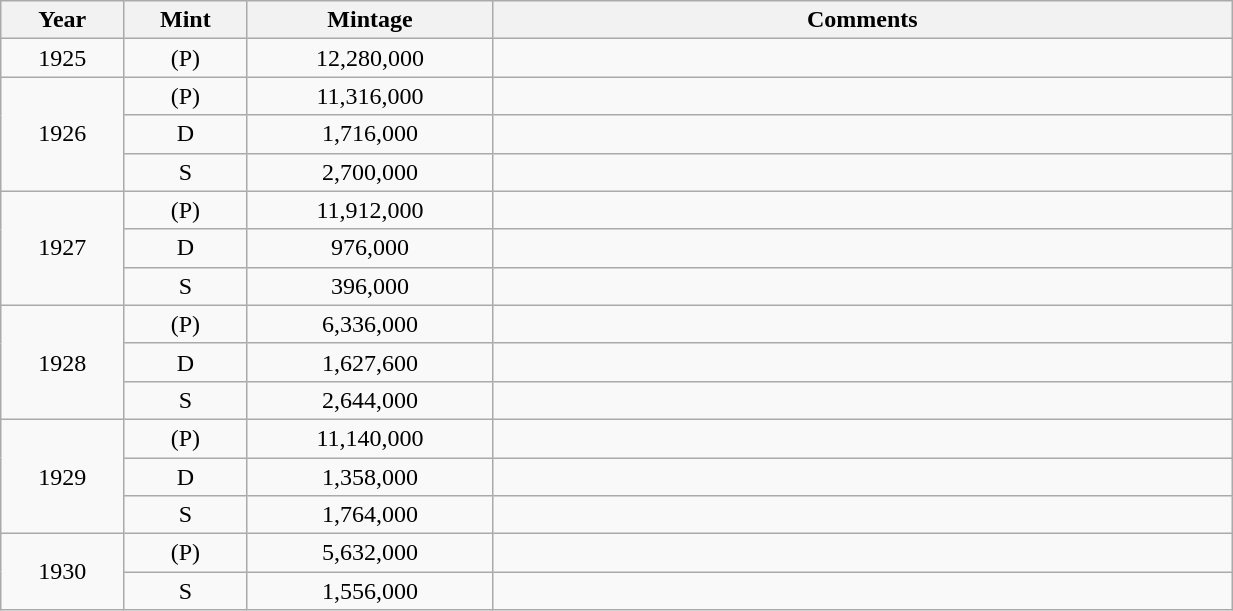<table class="wikitable sortable" style="min-width:65%; text-align:center;">
<tr>
<th width="10%">Year</th>
<th width="10%">Mint</th>
<th width="20%">Mintage</th>
<th width="60%">Comments</th>
</tr>
<tr>
<td>1925</td>
<td>(P)</td>
<td>12,280,000</td>
<td></td>
</tr>
<tr>
<td rowspan="3">1926</td>
<td>(P)</td>
<td>11,316,000</td>
<td></td>
</tr>
<tr>
<td>D</td>
<td>1,716,000</td>
<td></td>
</tr>
<tr>
<td>S</td>
<td>2,700,000</td>
<td></td>
</tr>
<tr>
<td rowspan="3">1927</td>
<td>(P)</td>
<td>11,912,000</td>
<td></td>
</tr>
<tr>
<td>D</td>
<td>976,000</td>
<td></td>
</tr>
<tr>
<td>S</td>
<td>396,000</td>
<td></td>
</tr>
<tr>
<td rowspan="3">1928</td>
<td>(P)</td>
<td>6,336,000</td>
<td></td>
</tr>
<tr>
<td>D</td>
<td>1,627,600</td>
<td></td>
</tr>
<tr>
<td>S</td>
<td>2,644,000</td>
<td></td>
</tr>
<tr>
<td rowspan="3">1929</td>
<td>(P)</td>
<td>11,140,000</td>
<td></td>
</tr>
<tr>
<td>D</td>
<td>1,358,000</td>
<td></td>
</tr>
<tr>
<td>S</td>
<td>1,764,000</td>
<td></td>
</tr>
<tr>
<td rowspan="2">1930</td>
<td>(P)</td>
<td>5,632,000</td>
<td></td>
</tr>
<tr>
<td>S</td>
<td>1,556,000</td>
<td></td>
</tr>
</table>
